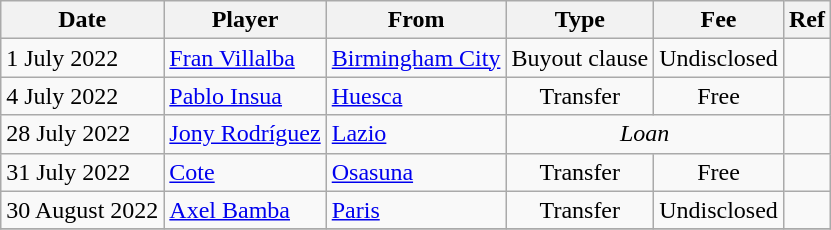<table class="wikitable">
<tr>
<th>Date</th>
<th>Player</th>
<th>From</th>
<th>Type</th>
<th>Fee</th>
<th>Ref</th>
</tr>
<tr>
<td>1 July 2022</td>
<td> <a href='#'>Fran Villalba</a></td>
<td> <a href='#'>Birmingham City</a></td>
<td align=center>Buyout clause</td>
<td align=center>Undisclosed</td>
<td align=center></td>
</tr>
<tr>
<td>4 July 2022</td>
<td> <a href='#'>Pablo Insua</a></td>
<td><a href='#'>Huesca</a></td>
<td align=center>Transfer</td>
<td align=center>Free</td>
<td align=center></td>
</tr>
<tr>
<td>28 July 2022</td>
<td> <a href='#'>Jony Rodríguez</a></td>
<td> <a href='#'>Lazio</a></td>
<td colspan=2 align=center><em>Loan</em></td>
<td align=center></td>
</tr>
<tr>
<td>31 July 2022</td>
<td> <a href='#'>Cote</a></td>
<td><a href='#'>Osasuna</a></td>
<td align=center>Transfer</td>
<td align=center>Free</td>
<td align=center></td>
</tr>
<tr>
<td>30 August 2022</td>
<td> <a href='#'>Axel Bamba</a></td>
<td> <a href='#'>Paris</a></td>
<td align=center>Transfer</td>
<td align=center>Undisclosed</td>
<td align=center></td>
</tr>
<tr>
</tr>
</table>
